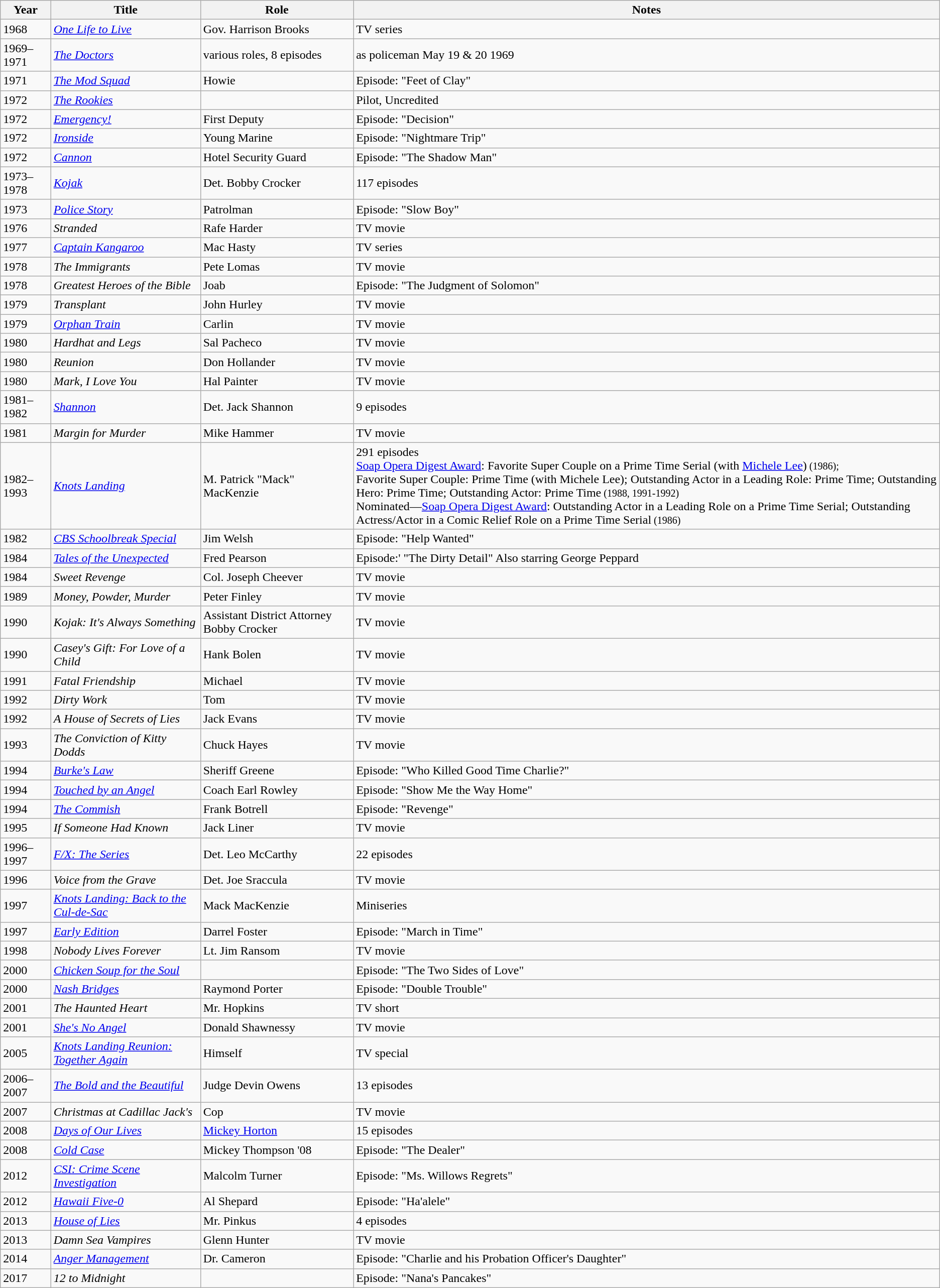<table class="wikitable sortable">
<tr>
<th>Year</th>
<th>Title</th>
<th>Role</th>
<th class="unsortable">Notes</th>
</tr>
<tr>
<td>1968</td>
<td><em><a href='#'>One Life to Live</a></em></td>
<td>Gov. Harrison Brooks</td>
<td>TV series</td>
</tr>
<tr>
<td>1969–1971</td>
<td><em><a href='#'>The Doctors</a></em></td>
<td>various roles, 8 episodes</td>
<td>as policeman May 19 & 20 1969</td>
</tr>
<tr>
<td>1971</td>
<td><em><a href='#'>The Mod Squad</a></em></td>
<td>Howie</td>
<td>Episode: "Feet of Clay"</td>
</tr>
<tr>
<td>1972</td>
<td><em><a href='#'>The Rookies</a></em></td>
<td></td>
<td>Pilot, Uncredited</td>
</tr>
<tr>
<td>1972</td>
<td><em><a href='#'>Emergency!</a></em></td>
<td>First Deputy</td>
<td>Episode: "Decision"</td>
</tr>
<tr>
<td>1972</td>
<td><em><a href='#'>Ironside</a></em></td>
<td>Young Marine</td>
<td>Episode: "Nightmare Trip"</td>
</tr>
<tr>
<td>1972</td>
<td><em><a href='#'>Cannon</a></em></td>
<td>Hotel Security Guard</td>
<td>Episode: "The Shadow Man"</td>
</tr>
<tr>
<td>1973–1978</td>
<td><em><a href='#'>Kojak</a></em></td>
<td>Det. Bobby Crocker</td>
<td>117 episodes</td>
</tr>
<tr>
<td>1973</td>
<td><em><a href='#'>Police Story</a></em></td>
<td>Patrolman</td>
<td>Episode: "Slow Boy"</td>
</tr>
<tr>
<td>1976</td>
<td><em>Stranded</em></td>
<td>Rafe Harder</td>
<td>TV movie</td>
</tr>
<tr>
<td>1977</td>
<td><em><a href='#'>Captain Kangaroo</a></em></td>
<td>Mac Hasty</td>
<td>TV series</td>
</tr>
<tr>
<td>1978</td>
<td><em>The Immigrants</em></td>
<td>Pete Lomas</td>
<td>TV movie</td>
</tr>
<tr>
<td>1978</td>
<td><em>Greatest Heroes of the Bible</em></td>
<td>Joab</td>
<td>Episode: "The Judgment of Solomon"</td>
</tr>
<tr>
<td>1979</td>
<td><em>Transplant</em></td>
<td>John Hurley</td>
<td>TV movie</td>
</tr>
<tr>
<td>1979</td>
<td><em><a href='#'>Orphan Train</a></em></td>
<td>Carlin</td>
<td>TV movie</td>
</tr>
<tr>
<td>1980</td>
<td><em>Hardhat and Legs</em></td>
<td>Sal Pacheco</td>
<td>TV movie</td>
</tr>
<tr>
<td>1980</td>
<td><em>Reunion</em></td>
<td>Don Hollander</td>
<td>TV movie</td>
</tr>
<tr>
<td>1980</td>
<td><em>Mark, I Love You</em></td>
<td>Hal Painter</td>
<td>TV movie</td>
</tr>
<tr>
<td>1981–1982</td>
<td><em><a href='#'>Shannon</a></em></td>
<td>Det. Jack Shannon</td>
<td>9 episodes</td>
</tr>
<tr>
<td>1981</td>
<td><em>Margin for Murder</em></td>
<td>Mike Hammer</td>
<td>TV movie</td>
</tr>
<tr>
<td>1982–1993</td>
<td><em><a href='#'>Knots Landing</a></em></td>
<td>M. Patrick "Mack" MacKenzie</td>
<td>291 episodes<br><a href='#'>Soap Opera Digest Award</a>: Favorite Super Couple on a Prime Time Serial (with <a href='#'>Michele Lee</a>)<small> (1986);</small><br>Favorite Super Couple: Prime Time (with Michele Lee); Outstanding Actor in a Leading Role: Prime Time; Outstanding Hero: Prime Time; Outstanding Actor: Prime Time<small> (1988, 1991-1992)</small><br>Nominated—<a href='#'>Soap Opera Digest Award</a>: Outstanding Actor in a Leading Role on a Prime Time Serial; Outstanding Actress/Actor in a Comic Relief Role on a Prime Time Serial<small> (1986)</small></td>
</tr>
<tr>
<td>1982</td>
<td><em><a href='#'>CBS Schoolbreak Special</a></em></td>
<td>Jim Welsh</td>
<td>Episode: "Help Wanted"</td>
</tr>
<tr>
<td>1984</td>
<td><em><a href='#'>Tales of the Unexpected</a></em></td>
<td>Fred Pearson</td>
<td>Episode:' "The Dirty Detail" Also starring George Peppard</td>
</tr>
<tr>
<td>1984</td>
<td><em>Sweet Revenge</em></td>
<td>Col. Joseph Cheever</td>
<td>TV movie</td>
</tr>
<tr>
<td>1989</td>
<td><em>Money, Powder, Murder</em></td>
<td>Peter Finley</td>
<td>TV movie</td>
</tr>
<tr>
<td>1990</td>
<td><em>Kojak: It's Always Something</em></td>
<td>Assistant District Attorney Bobby Crocker</td>
<td>TV movie</td>
</tr>
<tr>
<td>1990</td>
<td><em>Casey's Gift: For Love of a Child</em></td>
<td>Hank Bolen</td>
<td>TV movie</td>
</tr>
<tr>
<td>1991</td>
<td><em>Fatal Friendship</em></td>
<td>Michael</td>
<td>TV movie</td>
</tr>
<tr>
<td>1992</td>
<td><em>Dirty Work</em></td>
<td>Tom</td>
<td>TV movie</td>
</tr>
<tr>
<td>1992</td>
<td><em>A House of Secrets of Lies</em></td>
<td>Jack Evans</td>
<td>TV movie</td>
</tr>
<tr>
<td>1993</td>
<td><em>The Conviction of Kitty Dodds</em></td>
<td>Chuck Hayes</td>
<td>TV movie</td>
</tr>
<tr>
<td>1994</td>
<td><em><a href='#'>Burke's Law</a></em></td>
<td>Sheriff Greene</td>
<td>Episode: "Who Killed Good Time Charlie?"</td>
</tr>
<tr>
<td>1994</td>
<td><em><a href='#'>Touched by an Angel</a></em></td>
<td>Coach Earl Rowley</td>
<td>Episode: "Show Me the Way Home"</td>
</tr>
<tr>
<td>1994</td>
<td><em><a href='#'>The Commish</a></em></td>
<td>Frank Botrell</td>
<td>Episode: "Revenge"</td>
</tr>
<tr>
<td>1995</td>
<td><em>If Someone Had Known</em></td>
<td>Jack Liner</td>
<td>TV movie</td>
</tr>
<tr>
<td>1996–1997</td>
<td><em><a href='#'>F/X: The Series</a></em></td>
<td>Det. Leo McCarthy</td>
<td>22 episodes</td>
</tr>
<tr>
<td>1996</td>
<td><em>Voice from the Grave</em></td>
<td>Det. Joe Sraccula</td>
<td>TV movie</td>
</tr>
<tr>
<td>1997</td>
<td><em><a href='#'>Knots Landing: Back to the Cul-de-Sac</a></em></td>
<td>Mack MacKenzie</td>
<td>Miniseries</td>
</tr>
<tr>
<td>1997</td>
<td><em><a href='#'>Early Edition</a></em></td>
<td>Darrel Foster</td>
<td>Episode: "March in Time"</td>
</tr>
<tr>
<td>1998</td>
<td><em>Nobody Lives Forever</em></td>
<td>Lt. Jim Ransom</td>
<td>TV movie</td>
</tr>
<tr>
<td>2000</td>
<td><em><a href='#'>Chicken Soup for the Soul</a></em></td>
<td></td>
<td>Episode: "The Two Sides of Love"</td>
</tr>
<tr>
<td>2000</td>
<td><em><a href='#'>Nash Bridges</a></em></td>
<td>Raymond Porter</td>
<td>Episode: "Double Trouble"</td>
</tr>
<tr>
<td>2001</td>
<td><em>The Haunted Heart</em></td>
<td>Mr. Hopkins</td>
<td>TV short</td>
</tr>
<tr>
<td>2001</td>
<td><em><a href='#'>She's No Angel</a></em></td>
<td>Donald Shawnessy</td>
<td>TV movie</td>
</tr>
<tr>
<td>2005</td>
<td><em><a href='#'>Knots Landing Reunion: Together Again</a></em></td>
<td>Himself</td>
<td>TV special</td>
</tr>
<tr>
<td>2006–2007</td>
<td><em><a href='#'>The Bold and the Beautiful</a></em></td>
<td>Judge Devin Owens</td>
<td>13 episodes</td>
</tr>
<tr>
<td>2007</td>
<td><em>Christmas at Cadillac Jack's</em></td>
<td>Cop</td>
<td>TV movie</td>
</tr>
<tr>
<td>2008</td>
<td><em><a href='#'>Days of Our Lives</a></em></td>
<td><a href='#'>Mickey Horton</a></td>
<td>15 episodes</td>
</tr>
<tr>
<td>2008</td>
<td><em><a href='#'>Cold Case</a></em></td>
<td>Mickey Thompson '08</td>
<td>Episode: "The Dealer"</td>
</tr>
<tr>
<td>2012</td>
<td><em><a href='#'>CSI: Crime Scene Investigation</a></em></td>
<td>Malcolm Turner</td>
<td>Episode: "Ms. Willows Regrets"</td>
</tr>
<tr>
<td>2012</td>
<td><em><a href='#'>Hawaii Five-0</a></em></td>
<td>Al Shepard</td>
<td>Episode: "Ha'alele"</td>
</tr>
<tr>
<td>2013</td>
<td><em><a href='#'>House of Lies</a></em></td>
<td>Mr. Pinkus</td>
<td>4 episodes</td>
</tr>
<tr>
<td>2013</td>
<td><em>Damn Sea Vampires</em></td>
<td>Glenn Hunter</td>
<td>TV movie</td>
</tr>
<tr>
<td>2014</td>
<td><em><a href='#'>Anger Management</a></em></td>
<td>Dr. Cameron</td>
<td>Episode: "Charlie and his Probation Officer's Daughter"</td>
</tr>
<tr>
<td>2017</td>
<td><em>12 to Midnight</em></td>
<td></td>
<td>Episode: "Nana's Pancakes"</td>
</tr>
</table>
